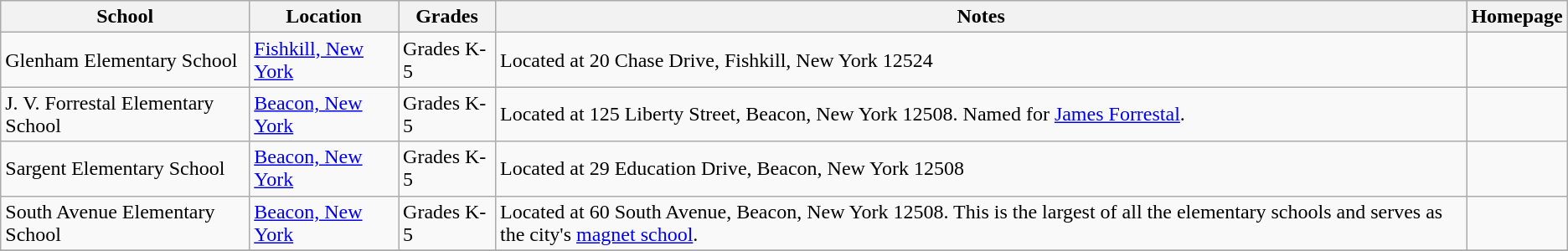<table class="wikitable" align="left">
<tr>
<th>School</th>
<th>Location</th>
<th>Grades</th>
<th>Notes</th>
<th>Homepage</th>
</tr>
<tr>
<td>Glenham Elementary School</td>
<td><a href='#'>Fishkill, New York</a></td>
<td>Grades K-5</td>
<td>Located at 20 Chase Drive, Fishkill, New York 12524</td>
<td></td>
</tr>
<tr>
<td>J. V. Forrestal Elementary School</td>
<td><a href='#'>Beacon, New York</a></td>
<td>Grades K-5</td>
<td>Located at 125 Liberty Street, Beacon, New York 12508. Named for <a href='#'>James Forrestal</a>.</td>
<td></td>
</tr>
<tr>
<td>Sargent Elementary School</td>
<td><a href='#'>Beacon, New York</a></td>
<td>Grades K-5</td>
<td>Located at 29 Education Drive, Beacon, New York 12508</td>
<td></td>
</tr>
<tr>
<td>South Avenue Elementary School</td>
<td><a href='#'>Beacon, New York</a></td>
<td>Grades K-5</td>
<td>Located at 60 South Avenue, Beacon, New York 12508. This is the largest of all the elementary schools and serves as the city's <a href='#'>magnet school</a>.</td>
<td></td>
</tr>
<tr>
</tr>
</table>
